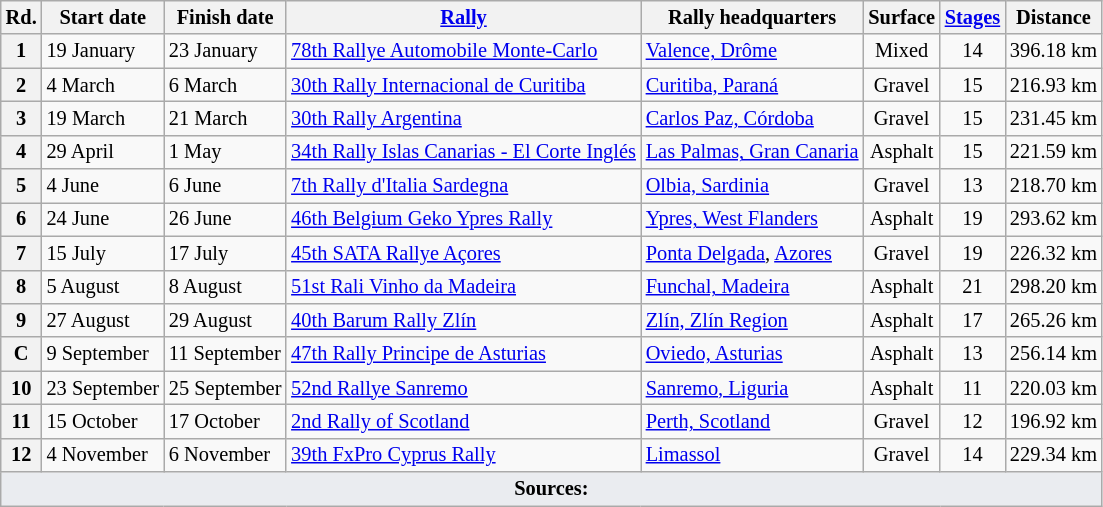<table class="wikitable" style="font-size: 85%;">
<tr>
<th>Rd.</th>
<th>Start date</th>
<th>Finish date</th>
<th><a href='#'>Rally</a></th>
<th>Rally headquarters</th>
<th>Surface</th>
<th><a href='#'>Stages</a></th>
<th>Distance</th>
</tr>
<tr>
<th>1</th>
<td>19 January</td>
<td>23 January</td>
<td> <a href='#'>78th Rallye Automobile Monte-Carlo</a></td>
<td><a href='#'>Valence, Drôme</a></td>
<td align=center>Mixed</td>
<td align=center>14</td>
<td align=center>396.18 km</td>
</tr>
<tr>
<th>2</th>
<td>4 March</td>
<td>6 March</td>
<td> <a href='#'>30th Rally Internacional de Curitiba</a></td>
<td><a href='#'>Curitiba, Paraná</a></td>
<td align=center>Gravel</td>
<td align=center>15</td>
<td align=center>216.93 km</td>
</tr>
<tr>
<th>3</th>
<td>19 March</td>
<td>21 March</td>
<td> <a href='#'>30th Rally Argentina</a></td>
<td><a href='#'>Carlos Paz, Córdoba</a></td>
<td align=center>Gravel</td>
<td align=center>15</td>
<td align=center>231.45 km</td>
</tr>
<tr>
<th>4</th>
<td>29 April</td>
<td>1 May</td>
<td> <a href='#'>34th Rally Islas Canarias - El Corte Inglés</a></td>
<td><a href='#'>Las Palmas, Gran Canaria</a></td>
<td align="center">Asphalt</td>
<td align="center">15</td>
<td align="center">221.59 km</td>
</tr>
<tr>
<th>5</th>
<td>4 June</td>
<td>6 June</td>
<td> <a href='#'>7th Rally d'Italia Sardegna</a></td>
<td><a href='#'>Olbia, Sardinia</a></td>
<td align="center">Gravel</td>
<td align="center">13</td>
<td align="center">218.70 km</td>
</tr>
<tr>
<th>6</th>
<td>24 June</td>
<td>26 June</td>
<td> <a href='#'>46th Belgium Geko Ypres Rally</a></td>
<td><a href='#'>Ypres, West Flanders</a></td>
<td align="center">Asphalt</td>
<td align="center">19</td>
<td align="center">293.62 km</td>
</tr>
<tr>
<th>7</th>
<td>15 July</td>
<td>17 July</td>
<td> <a href='#'>45th SATA Rallye Açores</a></td>
<td><a href='#'>Ponta Delgada</a>, <a href='#'>Azores</a></td>
<td align="center">Gravel</td>
<td align="center">19</td>
<td align="center">226.32 km</td>
</tr>
<tr>
<th>8</th>
<td>5 August</td>
<td>8 August</td>
<td> <a href='#'>51st Rali Vinho da Madeira</a></td>
<td><a href='#'>Funchal, Madeira</a></td>
<td align="center">Asphalt</td>
<td align="center">21</td>
<td align="center">298.20 km</td>
</tr>
<tr>
<th>9</th>
<td>27 August</td>
<td>29 August</td>
<td> <a href='#'>40th Barum Rally Zlín</a></td>
<td><a href='#'>Zlín, Zlín Region</a></td>
<td align="center">Asphalt</td>
<td align="center">17</td>
<td align="center">265.26 km</td>
</tr>
<tr>
<th>C</th>
<td>9 September</td>
<td>11 September</td>
<td> <a href='#'>47th Rally Principe de Asturias</a></td>
<td><a href='#'>Oviedo, Asturias</a></td>
<td align="center">Asphalt</td>
<td align="center">13</td>
<td align="center">256.14 km</td>
</tr>
<tr>
<th>10</th>
<td>23 September</td>
<td>25 September</td>
<td> <a href='#'>52nd Rallye Sanremo</a></td>
<td><a href='#'>Sanremo, Liguria</a></td>
<td align="center">Asphalt</td>
<td align="center">11</td>
<td align="center">220.03 km</td>
</tr>
<tr>
<th>11</th>
<td>15 October</td>
<td>17 October</td>
<td> <a href='#'>2nd Rally of Scotland</a></td>
<td><a href='#'>Perth, Scotland</a></td>
<td align="center">Gravel</td>
<td align="center">12</td>
<td align="center">196.92 km</td>
</tr>
<tr>
<th>12</th>
<td>4 November</td>
<td>6 November</td>
<td> <a href='#'>39th FxPro Cyprus Rally</a></td>
<td><a href='#'>Limassol</a></td>
<td align="center">Gravel</td>
<td align="center">14</td>
<td align="center">229.34 km</td>
</tr>
<tr>
<td colspan="8" style="background-color:#EAECF0;text-align:center"><strong>Sources:</strong></td>
</tr>
</table>
